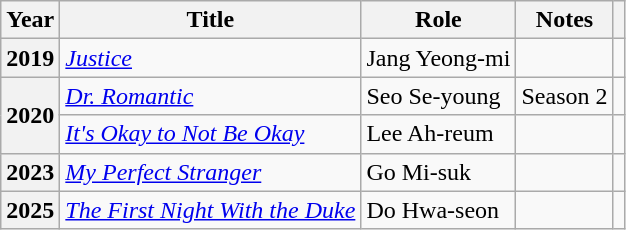<table class="wikitable plainrowheaders">
<tr>
<th scope="col">Year</th>
<th scope="col">Title</th>
<th scope="col">Role</th>
<th scope="col">Notes</th>
<th scope="col" class="unsortable"></th>
</tr>
<tr>
<th scope="row">2019</th>
<td><em><a href='#'>Justice</a></em></td>
<td>Jang Yeong-mi</td>
<td></td>
<td style="text-align:center"></td>
</tr>
<tr>
<th scope="row" rowspan="2">2020</th>
<td><em><a href='#'>Dr. Romantic</a></em></td>
<td>Seo Se-young</td>
<td>Season 2</td>
<td style="text-align:center"></td>
</tr>
<tr>
<td><em><a href='#'>It's Okay to Not Be Okay</a></em></td>
<td>Lee Ah-reum</td>
<td></td>
<td style="text-align:center"></td>
</tr>
<tr>
<th scope="row">2023</th>
<td><em><a href='#'>My Perfect Stranger</a></em></td>
<td>Go Mi-suk</td>
<td></td>
<td style="text-align:center"></td>
</tr>
<tr>
<th scope="row">2025</th>
<td><em><a href='#'>The First Night With the Duke</a></em></td>
<td>Do Hwa-seon</td>
<td></td>
<td style="text-align:center"></td>
</tr>
</table>
